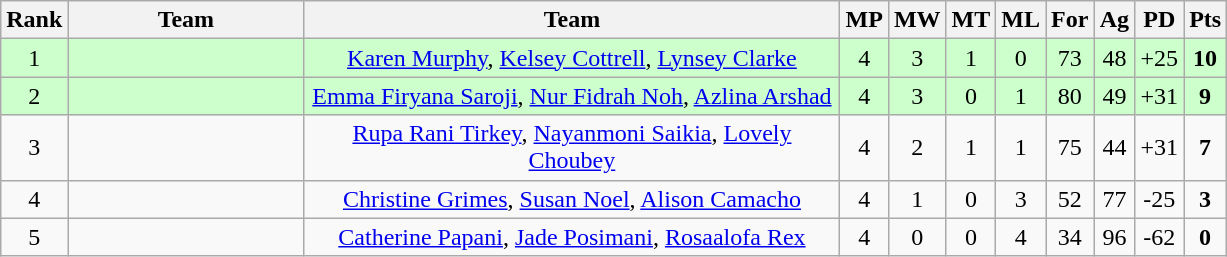<table class=wikitable style="text-align:center">
<tr>
<th width=20>Rank</th>
<th width=150>Team</th>
<th width=350>Team</th>
<th width=20>MP</th>
<th width=20>MW</th>
<th width=20>MT</th>
<th width=20>ML</th>
<th width=20>For</th>
<th width=20>Ag</th>
<th width=20>PD</th>
<th width=20>Pts</th>
</tr>
<tr bgcolor="#ccffcc">
<td>1</td>
<td align=left><strong></strong></td>
<td><a href='#'>Karen Murphy</a>, <a href='#'>Kelsey Cottrell</a>, <a href='#'>Lynsey Clarke</a></td>
<td>4</td>
<td>3</td>
<td>1</td>
<td>0</td>
<td>73</td>
<td>48</td>
<td>+25</td>
<td><strong>10</strong></td>
</tr>
<tr bgcolor="#ccffcc">
<td>2</td>
<td align=left><strong></strong></td>
<td><a href='#'>Emma Firyana Saroji</a>, <a href='#'>Nur Fidrah Noh</a>, <a href='#'>Azlina Arshad</a></td>
<td>4</td>
<td>3</td>
<td>0</td>
<td>1</td>
<td>80</td>
<td>49</td>
<td>+31</td>
<td><strong>9</strong></td>
</tr>
<tr>
<td>3</td>
<td align=left></td>
<td><a href='#'>Rupa Rani Tirkey</a>, <a href='#'>Nayanmoni Saikia</a>, <a href='#'>Lovely Choubey</a></td>
<td>4</td>
<td>2</td>
<td>1</td>
<td>1</td>
<td>75</td>
<td>44</td>
<td>+31</td>
<td><strong>7</strong></td>
</tr>
<tr>
<td>4</td>
<td align=left></td>
<td><a href='#'>Christine Grimes</a>, <a href='#'>Susan Noel</a>, <a href='#'>Alison Camacho</a></td>
<td>4</td>
<td>1</td>
<td>0</td>
<td>3</td>
<td>52</td>
<td>77</td>
<td>-25</td>
<td><strong>3</strong></td>
</tr>
<tr>
<td>5</td>
<td align=left></td>
<td><a href='#'>Catherine Papani</a>, <a href='#'>Jade Posimani</a>, <a href='#'>Rosaalofa Rex</a></td>
<td>4</td>
<td>0</td>
<td>0</td>
<td>4</td>
<td>34</td>
<td>96</td>
<td>-62</td>
<td><strong>0</strong></td>
</tr>
</table>
